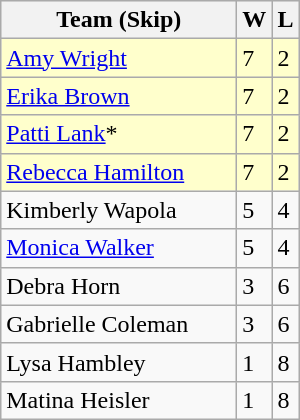<table class="wikitable">
<tr style="background:#efefef;">
<th width=150>Team (Skip)</th>
<th>W</th>
<th>L</th>
</tr>
<tr bgcolor=#ffffcc>
<td> <a href='#'>Amy Wright</a></td>
<td>7</td>
<td>2</td>
</tr>
<tr bgcolor=#ffffcc>
<td> <a href='#'>Erika Brown</a></td>
<td>7</td>
<td>2</td>
</tr>
<tr bgcolor=#ffffcc>
<td> <a href='#'>Patti Lank</a>*</td>
<td>7</td>
<td>2</td>
</tr>
<tr bgcolor=#ffffcc>
<td> <a href='#'>Rebecca Hamilton</a></td>
<td>7</td>
<td>2</td>
</tr>
<tr>
<td> Kimberly Wapola</td>
<td>5</td>
<td>4</td>
</tr>
<tr>
<td> <a href='#'>Monica Walker</a></td>
<td>5</td>
<td>4</td>
</tr>
<tr>
<td> Debra Horn</td>
<td>3</td>
<td>6</td>
</tr>
<tr>
<td> Gabrielle Coleman</td>
<td>3</td>
<td>6</td>
</tr>
<tr>
<td> Lysa Hambley</td>
<td>1</td>
<td>8</td>
</tr>
<tr>
<td> Matina Heisler</td>
<td>1</td>
<td>8</td>
</tr>
</table>
